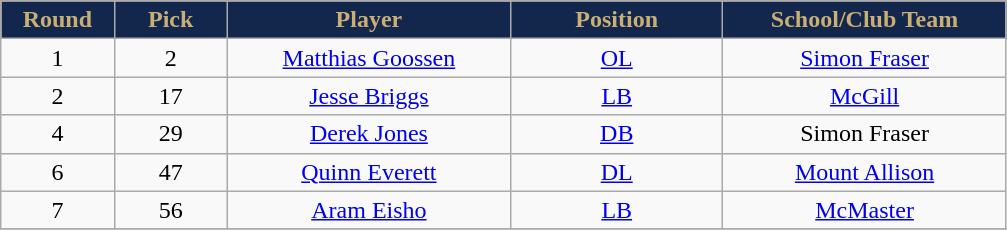<table class="wikitable sortable">
<tr>
<th style="background:#13264B;color:#C9AF74;" width="8%">Round</th>
<th style="background:#13264B;color:#C9AF74;" width="8%">Pick</th>
<th style="background:#13264B;color:#C9AF74;" width="20%">Player</th>
<th style="background:#13264B;color:#C9AF74;" width="15%">Position</th>
<th style="background:#13264B;color:#C9AF74;" width="20%">School/Club Team</th>
</tr>
<tr align="center">
<td align=center>1</td>
<td>2</td>
<td><a href='#'>Matthias Goossen</a></td>
<td><a href='#'>OL</a></td>
<td><a href='#'>Simon Fraser</a></td>
</tr>
<tr align="center">
<td align=center>2</td>
<td>17</td>
<td><a href='#'>Jesse Briggs</a></td>
<td><a href='#'>LB</a></td>
<td><a href='#'>McGill</a></td>
</tr>
<tr align="center">
<td align=center>4</td>
<td>29</td>
<td><a href='#'>Derek Jones</a></td>
<td><a href='#'>DB</a></td>
<td>Simon Fraser</td>
</tr>
<tr align="center">
<td align=center>6</td>
<td>47</td>
<td><a href='#'>Quinn Everett</a></td>
<td><a href='#'>DL</a></td>
<td><a href='#'>Mount Allison</a></td>
</tr>
<tr align="center">
<td align=center>7</td>
<td>56</td>
<td><a href='#'>Aram Eisho</a></td>
<td><a href='#'>LB</a></td>
<td><a href='#'>McMaster</a></td>
</tr>
<tr>
</tr>
</table>
